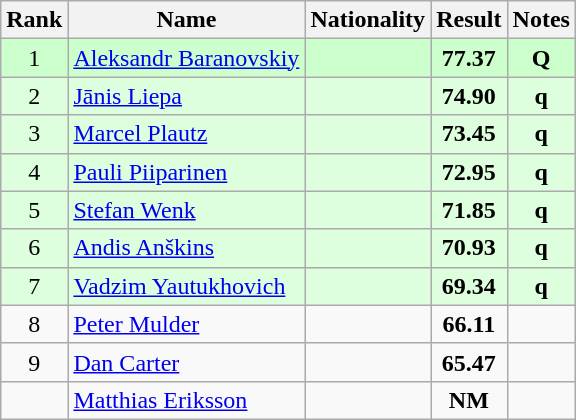<table class="wikitable sortable" style="text-align:center">
<tr>
<th>Rank</th>
<th>Name</th>
<th>Nationality</th>
<th>Result</th>
<th>Notes</th>
</tr>
<tr bgcolor=ccffcc>
<td>1</td>
<td align=left><a href='#'>Aleksandr Baranovskiy</a></td>
<td align=left></td>
<td><strong>77.37</strong></td>
<td><strong>Q</strong></td>
</tr>
<tr bgcolor=ddffdd>
<td>2</td>
<td align=left><a href='#'>Jānis Liepa</a></td>
<td align=left></td>
<td><strong>74.90</strong></td>
<td><strong>q</strong></td>
</tr>
<tr bgcolor=ddffdd>
<td>3</td>
<td align=left><a href='#'>Marcel Plautz</a></td>
<td align=left></td>
<td><strong>73.45</strong></td>
<td><strong>q</strong></td>
</tr>
<tr bgcolor=ddffdd>
<td>4</td>
<td align=left><a href='#'>Pauli Piiparinen</a></td>
<td align=left></td>
<td><strong>72.95</strong></td>
<td><strong>q</strong></td>
</tr>
<tr bgcolor=ddffdd>
<td>5</td>
<td align=left><a href='#'>Stefan Wenk</a></td>
<td align=left></td>
<td><strong>71.85</strong></td>
<td><strong>q</strong></td>
</tr>
<tr bgcolor=ddffdd>
<td>6</td>
<td align=left><a href='#'>Andis Anškins</a></td>
<td align=left></td>
<td><strong>70.93</strong></td>
<td><strong>q</strong></td>
</tr>
<tr bgcolor=ddffdd>
<td>7</td>
<td align=left><a href='#'>Vadzim Yautukhovich</a></td>
<td align=left></td>
<td><strong>69.34</strong></td>
<td><strong>q</strong></td>
</tr>
<tr>
<td>8</td>
<td align=left><a href='#'>Peter Mulder</a></td>
<td align=left></td>
<td><strong>66.11</strong></td>
<td></td>
</tr>
<tr>
<td>9</td>
<td align=left><a href='#'>Dan Carter</a></td>
<td align=left></td>
<td><strong>65.47</strong></td>
<td></td>
</tr>
<tr>
<td></td>
<td align=left><a href='#'>Matthias Eriksson</a></td>
<td align=left></td>
<td><strong>NM</strong></td>
<td></td>
</tr>
</table>
